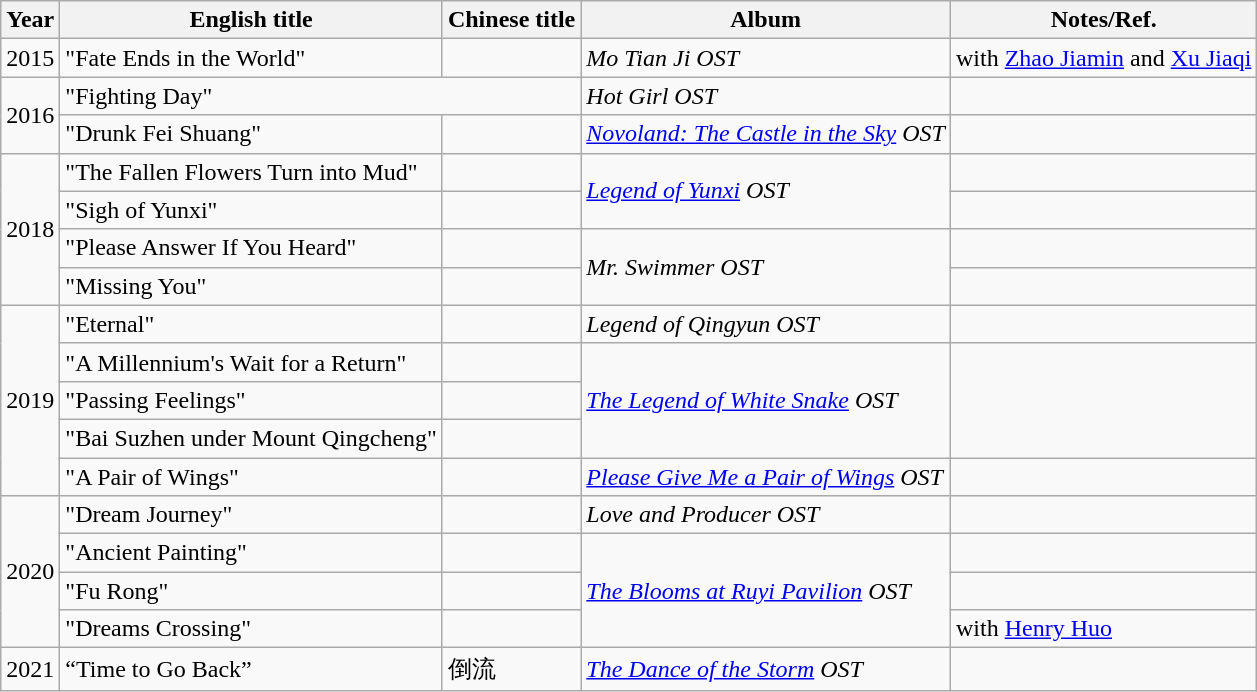<table class="wikitable sortable">
<tr>
<th>Year</th>
<th>English title</th>
<th>Chinese title</th>
<th>Album</th>
<th class="unsortable">Notes/Ref.</th>
</tr>
<tr>
<td>2015</td>
<td>"Fate Ends in the World"</td>
<td></td>
<td><em>Mo Tian Ji OST</em></td>
<td>with <a href='#'>Zhao Jiamin</a> and <a href='#'>Xu Jiaqi</a></td>
</tr>
<tr>
<td rowspan=2>2016</td>
<td colspan=2>"Fighting Day"</td>
<td><em>Hot Girl OST</em></td>
<td></td>
</tr>
<tr>
<td>"Drunk Fei Shuang"</td>
<td></td>
<td><em><a href='#'>Novoland: The Castle in the Sky</a> OST</em></td>
<td></td>
</tr>
<tr>
<td rowspan="4">2018</td>
<td>"The Fallen Flowers Turn into Mud"</td>
<td></td>
<td rowspan=2><em><a href='#'>Legend of Yunxi</a> OST</em></td>
<td></td>
</tr>
<tr>
<td>"Sigh of Yunxi"</td>
<td></td>
<td></td>
</tr>
<tr>
<td>"Please Answer If You Heard"</td>
<td></td>
<td rowspan=2><em>Mr. Swimmer OST</em></td>
<td></td>
</tr>
<tr>
<td>"Missing You"</td>
<td></td>
<td></td>
</tr>
<tr>
<td rowspan=5>2019</td>
<td>"Eternal"</td>
<td></td>
<td><em>Legend of Qingyun OST</em></td>
<td></td>
</tr>
<tr>
<td>"A Millennium's Wait for a Return"</td>
<td></td>
<td rowspan=3><em><a href='#'>The Legend of White Snake</a> OST</em></td>
<td rowspan=3></td>
</tr>
<tr>
<td>"Passing Feelings"</td>
<td></td>
</tr>
<tr>
<td>"Bai Suzhen under Mount Qingcheng"</td>
<td></td>
</tr>
<tr>
<td>"A Pair of Wings"</td>
<td></td>
<td><em><a href='#'>Please Give Me a Pair of Wings</a> OST</em></td>
<td></td>
</tr>
<tr>
<td rowspan="4">2020</td>
<td>"Dream Journey"</td>
<td></td>
<td><em>Love and Producer OST</em></td>
<td></td>
</tr>
<tr>
<td>"Ancient Painting"</td>
<td></td>
<td rowspan="3"><em><a href='#'>The Blooms at Ruyi Pavilion</a> OST</em></td>
<td></td>
</tr>
<tr>
<td>"Fu Rong"</td>
<td></td>
<td></td>
</tr>
<tr>
<td>"Dreams Crossing"</td>
<td></td>
<td>with <a href='#'>Henry Huo</a></td>
</tr>
<tr>
<td>2021</td>
<td>“Time to Go Back”</td>
<td>倒流</td>
<td><em><a href='#'>The Dance of the Storm</a> OST</em></td>
<td></td>
</tr>
</table>
